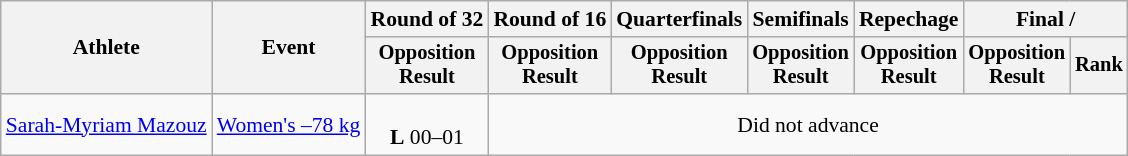<table class="wikitable" style="font-size:90%">
<tr>
<th rowspan="2">Athlete</th>
<th rowspan="2">Event</th>
<th>Round of 32</th>
<th>Round of 16</th>
<th>Quarterfinals</th>
<th>Semifinals</th>
<th>Repechage</th>
<th colspan=2>Final / </th>
</tr>
<tr style="font-size:95%">
<th>Opposition<br>Result</th>
<th>Opposition<br>Result</th>
<th>Opposition<br>Result</th>
<th>Opposition<br>Result</th>
<th>Opposition<br>Result</th>
<th>Opposition<br>Result</th>
<th>Rank</th>
</tr>
<tr align=center>
<td align=left><a href='#'>Sarah-Myriam Mazouz</a></td>
<td align=left><a href='#'>Women's –78 kg</a></td>
<td><br><strong>L</strong> 00–01</td>
<td colspan=6>Did not advance</td>
</tr>
</table>
